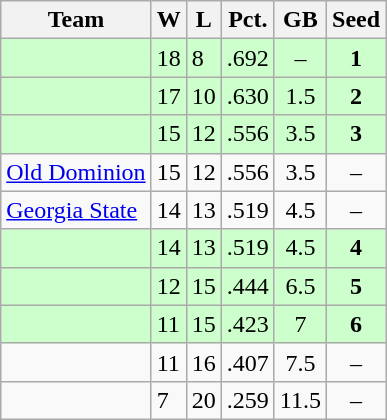<table class=wikitable>
<tr>
<th>Team</th>
<th>W</th>
<th>L</th>
<th>Pct.</th>
<th>GB</th>
<th>Seed</th>
</tr>
<tr bgcolor="#ccffcc">
<td></td>
<td>18</td>
<td>8</td>
<td>.692</td>
<td style="text-align:center;">–</td>
<td style="text-align:center;"><strong>1</strong></td>
</tr>
<tr bgcolor="#ccffcc">
<td></td>
<td>17</td>
<td>10</td>
<td>.630</td>
<td style="text-align:center;">1.5</td>
<td style="text-align:center;"><strong>2</strong></td>
</tr>
<tr bgcolor="#ccffcc">
<td></td>
<td>15</td>
<td>12</td>
<td>.556</td>
<td style="text-align:center;">3.5</td>
<td style="text-align:center;"><strong>3</strong></td>
</tr>
<tr>
<td><a href='#'>Old Dominion</a></td>
<td>15</td>
<td>12</td>
<td>.556</td>
<td style="text-align:center;">3.5</td>
<td style="text-align:center;">–</td>
</tr>
<tr>
<td><a href='#'>Georgia State</a></td>
<td>14</td>
<td>13</td>
<td>.519</td>
<td style="text-align:center;">4.5</td>
<td style="text-align:center;">–</td>
</tr>
<tr bgcolor="#ccffcc">
<td></td>
<td>14</td>
<td>13</td>
<td>.519</td>
<td style="text-align:center;">4.5</td>
<td style="text-align:center;"><strong>4</strong></td>
</tr>
<tr bgcolor="#ccffcc">
<td></td>
<td>12</td>
<td>15</td>
<td>.444</td>
<td style="text-align:center;">6.5</td>
<td style="text-align:center;"><strong>5</strong></td>
</tr>
<tr bgcolor="#ccffcc">
<td></td>
<td>11</td>
<td>15</td>
<td>.423</td>
<td style="text-align:center;">7</td>
<td style="text-align:center;"><strong>6</strong></td>
</tr>
<tr>
<td></td>
<td>11</td>
<td>16</td>
<td>.407</td>
<td style="text-align:center;">7.5</td>
<td style="text-align:center;">–</td>
</tr>
<tr>
<td></td>
<td>7</td>
<td>20</td>
<td>.259</td>
<td style="text-align:center;">11.5</td>
<td style="text-align:center;">–</td>
</tr>
</table>
